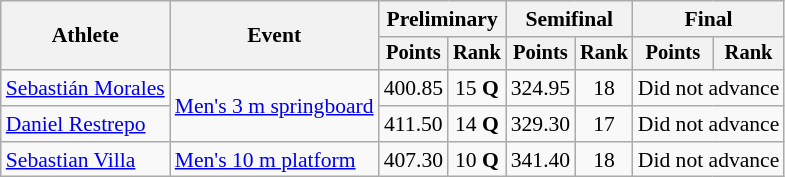<table class=wikitable style="font-size:90%">
<tr>
<th rowspan="2">Athlete</th>
<th rowspan="2">Event</th>
<th colspan="2">Preliminary</th>
<th colspan="2">Semifinal</th>
<th colspan="2">Final</th>
</tr>
<tr style="font-size:95%">
<th>Points</th>
<th>Rank</th>
<th>Points</th>
<th>Rank</th>
<th>Points</th>
<th>Rank</th>
</tr>
<tr align=center>
<td align=left><a href='#'>Sebastián Morales</a></td>
<td align=left rowspan=2><a href='#'>Men's 3 m springboard</a></td>
<td>400.85</td>
<td>15 <strong>Q</strong></td>
<td>324.95</td>
<td>18</td>
<td colspan="2">Did not advance</td>
</tr>
<tr align=center>
<td align=left><a href='#'>Daniel Restrepo</a></td>
<td>411.50</td>
<td>14 <strong>Q</strong></td>
<td>329.30</td>
<td>17</td>
<td colspan="2">Did not advance</td>
</tr>
<tr align=center>
<td align=left><a href='#'>Sebastian Villa</a></td>
<td align=left><a href='#'>Men's 10 m platform</a></td>
<td>407.30</td>
<td>10 <strong>Q</strong></td>
<td>341.40</td>
<td>18</td>
<td colspan="2">Did not advance</td>
</tr>
</table>
